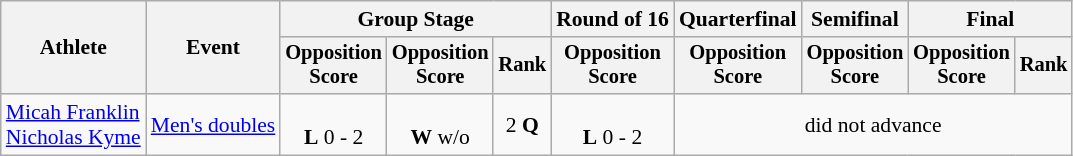<table class="wikitable" style="font-size:90%">
<tr>
<th rowspan=2>Athlete</th>
<th rowspan=2>Event</th>
<th colspan=3>Group Stage</th>
<th>Round of 16</th>
<th>Quarterfinal</th>
<th>Semifinal</th>
<th colspan=2>Final</th>
</tr>
<tr style="font-size:95%">
<th>Opposition<br>Score</th>
<th>Opposition<br>Score</th>
<th>Rank</th>
<th>Opposition<br>Score</th>
<th>Opposition<br>Score</th>
<th>Opposition<br>Score</th>
<th>Opposition<br>Score</th>
<th>Rank</th>
</tr>
<tr align=center>
<td align=left><a href='#'>Micah Franklin</a><br><a href='#'>Nicholas Kyme</a></td>
<td align=left><a href='#'>Men's doubles</a></td>
<td><br><strong>L</strong> 0 - 2</td>
<td><br><strong>W</strong> w/o</td>
<td>2 <strong>Q</strong></td>
<td><br><strong>L</strong> 0 - 2</td>
<td colspan=4>did not advance</td>
</tr>
</table>
